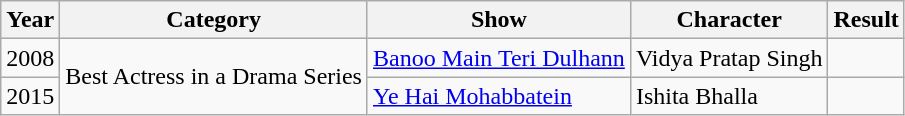<table class="wikitable sortable">
<tr>
<th>Year</th>
<th>Category</th>
<th>Show</th>
<th>Character</th>
<th>Result</th>
</tr>
<tr>
<td>2008</td>
<td rowspan=2>Best Actress in a Drama Series</td>
<td><a href='#'>Banoo Main Teri Dulhann</a></td>
<td>Vidya Pratap Singh</td>
<td></td>
</tr>
<tr>
<td>2015</td>
<td><a href='#'>Ye Hai Mohabbatein</a></td>
<td>Ishita Bhalla</td>
<td></td>
</tr>
</table>
